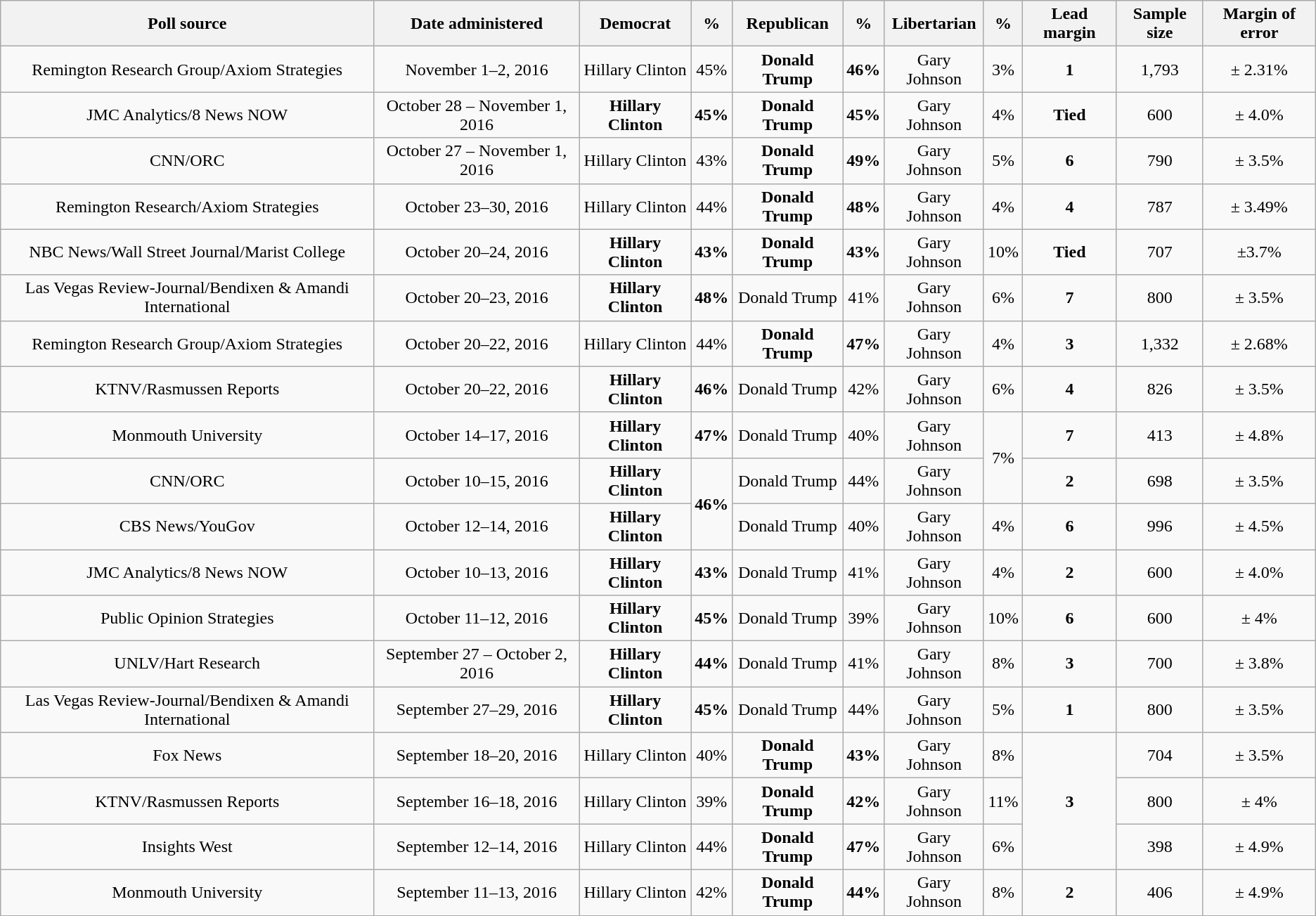<table class="wikitable" style="text-align:center;">
<tr>
<th>Poll source</th>
<th>Date administered</th>
<th>Democrat</th>
<th>%</th>
<th>Republican</th>
<th>%</th>
<th>Libertarian</th>
<th>%</th>
<th>Lead margin</th>
<th>Sample size</th>
<th>Margin of error</th>
</tr>
<tr>
<td>Remington Research Group/Axiom Strategies</td>
<td>November 1–2, 2016</td>
<td>Hillary Clinton</td>
<td>45%</td>
<td><strong>Donald Trump</strong></td>
<td><strong>46%</strong></td>
<td>Gary Johnson</td>
<td>3%</td>
<td><strong>1</strong></td>
<td>1,793</td>
<td>± 2.31%</td>
</tr>
<tr>
<td>JMC Analytics/8 News NOW</td>
<td>October 28 – November 1, 2016</td>
<td><strong>Hillary Clinton</strong></td>
<td><strong>45%</strong></td>
<td><strong>Donald Trump</strong></td>
<td><strong>45%</strong></td>
<td>Gary Johnson</td>
<td>4%</td>
<td align="center"><strong>Tied</strong></td>
<td>600</td>
<td>± 4.0%</td>
</tr>
<tr>
<td>CNN/ORC</td>
<td>October 27 – November 1, 2016</td>
<td>Hillary Clinton</td>
<td>43%</td>
<td><strong>Donald Trump</strong></td>
<td><strong>49%</strong></td>
<td>Gary Johnson</td>
<td>5%</td>
<td><strong>6</strong></td>
<td>790</td>
<td>± 3.5%</td>
</tr>
<tr>
<td>Remington Research/Axiom Strategies</td>
<td>October 23–30, 2016</td>
<td>Hillary Clinton</td>
<td>44%</td>
<td><strong>Donald Trump</strong></td>
<td><strong>48%</strong></td>
<td>Gary Johnson</td>
<td>4%</td>
<td><strong>4</strong></td>
<td>787</td>
<td>± 3.49%</td>
</tr>
<tr>
<td>NBC News/Wall Street Journal/Marist College</td>
<td>October 20–24, 2016</td>
<td><strong>Hillary Clinton</strong></td>
<td><strong>43%</strong></td>
<td><strong>Donald Trump</strong></td>
<td><strong>43%</strong></td>
<td>Gary Johnson</td>
<td>10%</td>
<td align=center><strong>Tied</strong></td>
<td>707</td>
<td>±3.7%</td>
</tr>
<tr>
<td>Las Vegas Review-Journal/Bendixen & Amandi International</td>
<td>October 20–23, 2016</td>
<td><strong>Hillary Clinton</strong></td>
<td><strong>48%</strong></td>
<td>Donald Trump</td>
<td>41%</td>
<td>Gary Johnson</td>
<td>6%</td>
<td><strong>7</strong></td>
<td>800</td>
<td>± 3.5%</td>
</tr>
<tr>
<td>Remington Research Group/Axiom Strategies</td>
<td>October 20–22, 2016</td>
<td>Hillary Clinton</td>
<td>44%</td>
<td><strong>Donald Trump</strong></td>
<td><strong>47%</strong></td>
<td>Gary Johnson</td>
<td>4%</td>
<td><strong>3</strong></td>
<td>1,332</td>
<td>± 2.68%</td>
</tr>
<tr>
<td>KTNV/Rasmussen Reports</td>
<td>October 20–22, 2016</td>
<td><strong>Hillary Clinton</strong></td>
<td><strong>46%</strong></td>
<td>Donald Trump</td>
<td>42%</td>
<td>Gary Johnson</td>
<td>6%</td>
<td><strong>4</strong></td>
<td>826</td>
<td>± 3.5%</td>
</tr>
<tr>
<td>Monmouth University</td>
<td>October 14–17, 2016</td>
<td><strong>Hillary Clinton</strong></td>
<td><strong>47%</strong></td>
<td>Donald Trump</td>
<td>40%</td>
<td>Gary Johnson</td>
<td rowspan="2">7%</td>
<td><strong>7</strong></td>
<td>413</td>
<td>± 4.8%</td>
</tr>
<tr>
<td>CNN/ORC</td>
<td>October 10–15, 2016</td>
<td><strong>Hillary Clinton</strong></td>
<td rowspan="2" ><strong>46%</strong></td>
<td>Donald Trump</td>
<td>44%</td>
<td>Gary Johnson</td>
<td><strong>2</strong></td>
<td>698</td>
<td>± 3.5%</td>
</tr>
<tr>
<td>CBS News/YouGov</td>
<td>October 12–14, 2016</td>
<td><strong>Hillary Clinton</strong></td>
<td>Donald Trump</td>
<td>40%</td>
<td>Gary Johnson</td>
<td>4%</td>
<td><strong>6</strong></td>
<td>996</td>
<td>± 4.5%</td>
</tr>
<tr>
<td>JMC Analytics/8 News NOW</td>
<td>October 10–13, 2016</td>
<td><strong>Hillary Clinton</strong></td>
<td><strong>43%</strong></td>
<td>Donald Trump</td>
<td>41%</td>
<td>Gary Johnson</td>
<td>4%</td>
<td><strong>2</strong></td>
<td>600</td>
<td>± 4.0%</td>
</tr>
<tr>
<td>Public Opinion Strategies</td>
<td>October 11–12, 2016</td>
<td><strong>Hillary Clinton</strong></td>
<td><strong>45%</strong></td>
<td>Donald Trump</td>
<td>39%</td>
<td>Gary Johnson</td>
<td>10%</td>
<td><strong>6</strong></td>
<td>600</td>
<td>± 4%</td>
</tr>
<tr>
<td>UNLV/Hart Research</td>
<td>September 27 – October 2, 2016</td>
<td><strong>Hillary Clinton</strong></td>
<td><strong>44%</strong></td>
<td>Donald Trump</td>
<td>41%</td>
<td>Gary Johnson</td>
<td>8%</td>
<td><strong>3</strong></td>
<td>700</td>
<td>± 3.8%</td>
</tr>
<tr>
<td>Las Vegas Review-Journal/Bendixen & Amandi International</td>
<td>September 27–29, 2016</td>
<td><strong>Hillary Clinton</strong></td>
<td><strong>45%</strong></td>
<td>Donald Trump</td>
<td>44%</td>
<td>Gary Johnson</td>
<td>5%</td>
<td><strong>1</strong></td>
<td>800</td>
<td>± 3.5%</td>
</tr>
<tr>
<td>Fox News</td>
<td>September 18–20, 2016</td>
<td>Hillary Clinton</td>
<td>40%</td>
<td><strong>Donald Trump</strong></td>
<td><strong>43%</strong></td>
<td>Gary Johnson</td>
<td>8%</td>
<td rowspan="3" ><strong>3</strong></td>
<td>704</td>
<td>± 3.5%</td>
</tr>
<tr>
<td>KTNV/Rasmussen Reports</td>
<td>September 16–18, 2016</td>
<td>Hillary Clinton</td>
<td>39%</td>
<td><strong>Donald Trump</strong></td>
<td><strong>42%</strong></td>
<td>Gary Johnson</td>
<td>11%</td>
<td>800</td>
<td>± 4%</td>
</tr>
<tr>
<td>Insights West</td>
<td>September 12–14, 2016</td>
<td>Hillary Clinton</td>
<td>44%</td>
<td><strong>Donald Trump</strong></td>
<td><strong>47%</strong></td>
<td>Gary Johnson</td>
<td>6%</td>
<td>398</td>
<td>± 4.9%</td>
</tr>
<tr>
<td>Monmouth University</td>
<td>September 11–13, 2016</td>
<td>Hillary Clinton</td>
<td>42%</td>
<td><strong>Donald Trump</strong></td>
<td><strong>44%</strong></td>
<td>Gary Johnson</td>
<td>8%</td>
<td><strong>2</strong></td>
<td>406</td>
<td>± 4.9%</td>
</tr>
</table>
